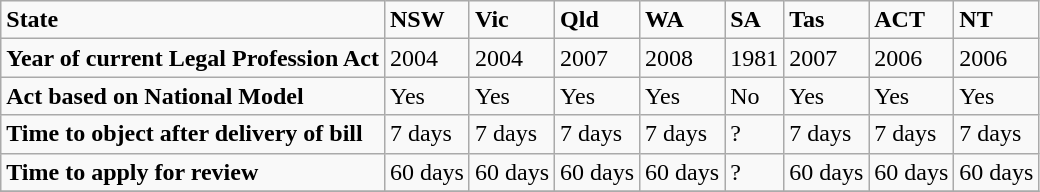<table class=wikitable>
<tr>
<td><strong>State</strong></td>
<td><strong>NSW</strong></td>
<td><strong>Vic</strong></td>
<td><strong>Qld</strong></td>
<td><strong>WA</strong></td>
<td><strong>SA</strong></td>
<td><strong>Tas</strong></td>
<td><strong>ACT</strong></td>
<td><strong>NT</strong></td>
</tr>
<tr>
<td><strong>Year of current Legal Profession Act</strong></td>
<td>2004</td>
<td>2004</td>
<td>2007</td>
<td>2008</td>
<td>1981</td>
<td>2007</td>
<td>2006</td>
<td>2006</td>
</tr>
<tr>
<td><strong>Act based on National Model</strong></td>
<td>Yes</td>
<td>Yes</td>
<td>Yes</td>
<td>Yes</td>
<td>No</td>
<td>Yes</td>
<td>Yes</td>
<td>Yes</td>
</tr>
<tr>
<td><strong>Time to object after delivery of bill</strong></td>
<td>7 days</td>
<td>7 days</td>
<td>7 days</td>
<td>7 days</td>
<td>?</td>
<td>7 days</td>
<td>7 days</td>
<td>7 days</td>
</tr>
<tr>
<td><strong>Time to apply for review</strong></td>
<td>60 days</td>
<td>60 days</td>
<td>60 days</td>
<td>60 days</td>
<td>?</td>
<td>60 days</td>
<td>60 days</td>
<td>60 days</td>
</tr>
<tr>
</tr>
</table>
